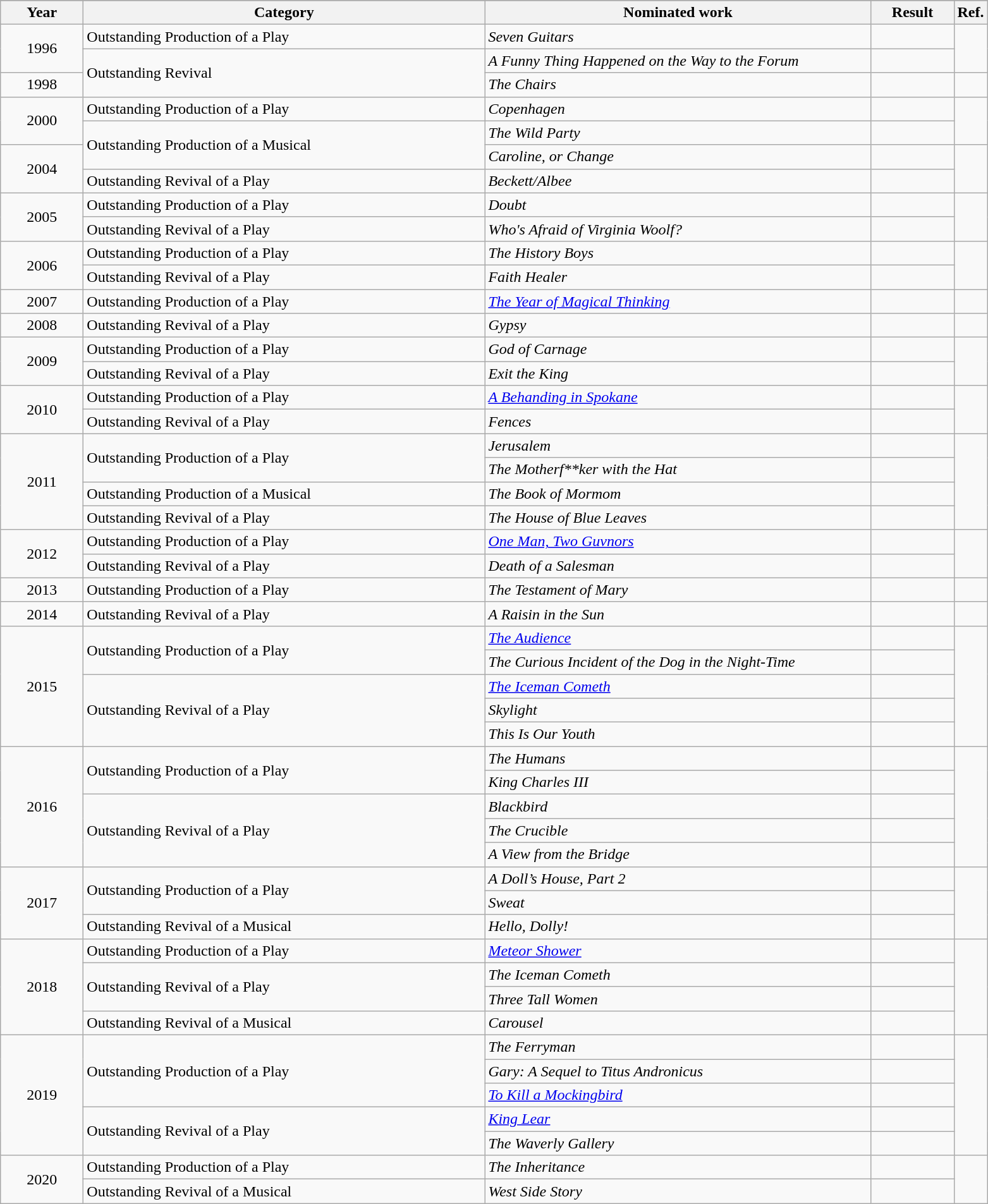<table class=wikitable>
<tr>
</tr>
<tr>
<th scope="col" style="width:5em;">Year</th>
<th scope="col" style="width:26em;">Category</th>
<th scope="col" style="width:25em;">Nominated work</th>
<th scope="col" style="width:5em;">Result</th>
<th>Ref.</th>
</tr>
<tr>
<td style="text-align:center;", rowspan="2">1996</td>
<td>Outstanding Production of a Play</td>
<td><em>Seven Guitars</em></td>
<td></td>
<td rowspan="2" style="text-align:center;"></td>
</tr>
<tr>
<td rowspan="2">Outstanding Revival</td>
<td><em>A Funny Thing Happened on the Way to the Forum</em></td>
<td></td>
</tr>
<tr>
<td style="text-align:center;">1998</td>
<td><em>The Chairs</em></td>
<td></td>
<td style="text-align:center;"></td>
</tr>
<tr>
<td style="text-align:center;", rowspan="2">2000</td>
<td>Outstanding Production of a Play</td>
<td><em>Copenhagen</em></td>
<td></td>
<td rowspan="2" style="text-align:center;"></td>
</tr>
<tr>
<td rowspan="2">Outstanding Production of a Musical</td>
<td><em>The Wild Party</em></td>
<td></td>
</tr>
<tr>
<td style="text-align:center;", rowspan="2">2004</td>
<td><em>Caroline, or Change</em></td>
<td></td>
<td rowspan="2" style="text-align:center;"></td>
</tr>
<tr>
<td>Outstanding Revival of a Play</td>
<td><em>Beckett/Albee</em></td>
<td></td>
</tr>
<tr>
<td style="text-align:center;", rowspan="2">2005</td>
<td>Outstanding Production of a Play</td>
<td><em>Doubt</em></td>
<td></td>
<td rowspan="2" style="text-align:center;"></td>
</tr>
<tr>
<td>Outstanding Revival of a Play</td>
<td><em>Who's Afraid of Virginia Woolf?</em></td>
<td></td>
</tr>
<tr>
<td style="text-align:center;", rowspan="2">2006</td>
<td>Outstanding Production of a Play</td>
<td><em>The History Boys</em></td>
<td></td>
<td rowspan="2" style="text-align:center;"></td>
</tr>
<tr>
<td>Outstanding Revival of a Play</td>
<td><em>Faith Healer</em></td>
<td></td>
</tr>
<tr>
<td style="text-align:center;">2007</td>
<td>Outstanding Production of a Play</td>
<td><em><a href='#'>The Year of Magical Thinking</a></em></td>
<td></td>
<td style="text-align:center;"></td>
</tr>
<tr>
<td style="text-align:center;">2008</td>
<td>Outstanding Revival of a Play</td>
<td><em>Gypsy</em></td>
<td></td>
<td style="text-align:center;"></td>
</tr>
<tr>
<td style="text-align:center;", rowspan="2">2009</td>
<td>Outstanding Production of a Play</td>
<td><em>God of Carnage</em></td>
<td></td>
<td rowspan="2" style="text-align:center;"></td>
</tr>
<tr>
<td>Outstanding Revival of a Play</td>
<td><em>Exit the King</em></td>
<td></td>
</tr>
<tr>
<td style="text-align:center;", rowspan="2">2010</td>
<td>Outstanding Production of a Play</td>
<td><em><a href='#'>A Behanding in Spokane</a></em></td>
<td></td>
<td rowspan="2" style="text-align:center;"></td>
</tr>
<tr>
<td>Outstanding Revival of a Play</td>
<td><em>Fences</em></td>
<td></td>
</tr>
<tr>
<td style="text-align:center;", rowspan="4">2011</td>
<td rowspan="2">Outstanding Production of a Play</td>
<td><em>Jerusalem</em></td>
<td></td>
<td rowspan="4" style="text-align:center;"></td>
</tr>
<tr>
<td><em>The Motherf**ker with the Hat</em></td>
<td></td>
</tr>
<tr>
<td>Outstanding Production of a Musical</td>
<td><em>The Book of Mormom</em></td>
<td></td>
</tr>
<tr>
<td>Outstanding Revival of a Play</td>
<td><em>The House of Blue Leaves</em></td>
<td></td>
</tr>
<tr>
<td style="text-align:center;", rowspan="2">2012</td>
<td>Outstanding Production of a Play</td>
<td><em><a href='#'>One Man, Two Guvnors</a></em></td>
<td></td>
<td rowspan="2" style="text-align:center;"></td>
</tr>
<tr>
<td>Outstanding Revival of a Play</td>
<td><em>Death of a Salesman</em></td>
<td></td>
</tr>
<tr>
<td style="text-align:center;">2013</td>
<td>Outstanding Production of a Play</td>
<td><em>The Testament of Mary</em></td>
<td></td>
<td style="text-align:center;"></td>
</tr>
<tr>
<td style="text-align:center;">2014</td>
<td>Outstanding Revival of a Play</td>
<td><em>A Raisin in the Sun</em></td>
<td></td>
<td style="text-align:center;"></td>
</tr>
<tr>
<td style="text-align:center;", rowspan="5">2015</td>
<td rowspan="2">Outstanding Production of a Play</td>
<td><em><a href='#'>The Audience</a></em></td>
<td></td>
<td rowspan="5" style="text-align:center;"></td>
</tr>
<tr>
<td><em>The Curious Incident of the Dog in the Night-Time</em></td>
<td></td>
</tr>
<tr>
<td rowspan="3">Outstanding Revival of a Play</td>
<td><em><a href='#'>The Iceman Cometh</a></em></td>
<td></td>
</tr>
<tr>
<td><em>Skylight</em></td>
<td></td>
</tr>
<tr>
<td><em>This Is Our Youth</em></td>
<td></td>
</tr>
<tr>
<td style="text-align:center;", rowspan="5">2016</td>
<td rowspan="2">Outstanding Production of a Play</td>
<td><em>The Humans</em></td>
<td></td>
<td rowspan="5" style="text-align:center;"></td>
</tr>
<tr>
<td><em>King Charles III</em></td>
<td></td>
</tr>
<tr>
<td rowspan="3">Outstanding Revival of a Play</td>
<td><em>Blackbird</em></td>
<td></td>
</tr>
<tr>
<td><em>The Crucible</em></td>
<td></td>
</tr>
<tr>
<td><em>A View from the Bridge</em></td>
<td></td>
</tr>
<tr>
<td style="text-align:center;", rowspan="3">2017</td>
<td rowspan="2">Outstanding Production of a Play</td>
<td><em>A Doll’s House, Part 2</em></td>
<td></td>
<td rowspan="3" style="text-align:center;"></td>
</tr>
<tr>
<td><em>Sweat</em></td>
<td></td>
</tr>
<tr>
<td>Outstanding Revival of a Musical</td>
<td><em>Hello, Dolly!</em></td>
<td></td>
</tr>
<tr>
<td style="text-align:center;", rowspan="4">2018</td>
<td>Outstanding Production of a Play</td>
<td><em><a href='#'>Meteor Shower</a></em></td>
<td></td>
<td rowspan="4" style="text-align:center;"></td>
</tr>
<tr>
<td rowspan="2">Outstanding Revival of a Play</td>
<td><em>The Iceman Cometh</em></td>
<td></td>
</tr>
<tr>
<td><em>Three Tall Women</em></td>
<td></td>
</tr>
<tr>
<td>Outstanding Revival of a Musical</td>
<td><em>Carousel</em></td>
<td></td>
</tr>
<tr>
<td style="text-align:center;", rowspan="5">2019</td>
<td rowspan="3">Outstanding Production of a Play</td>
<td><em>The Ferryman</em></td>
<td></td>
<td rowspan="5" style="text-align:center;"></td>
</tr>
<tr>
<td><em>Gary: A Sequel to Titus Andronicus</em></td>
<td></td>
</tr>
<tr>
<td><em><a href='#'>To Kill a Mockingbird</a></em></td>
<td></td>
</tr>
<tr>
<td rowspan="2">Outstanding Revival of a Play</td>
<td><em><a href='#'>King Lear</a></em></td>
<td></td>
</tr>
<tr>
<td><em>The Waverly Gallery</em></td>
<td></td>
</tr>
<tr>
<td style="text-align:center;", rowspan="2">2020</td>
<td>Outstanding Production of a Play</td>
<td><em>The Inheritance</em></td>
<td></td>
<td rowspan="2" style="text-align:center;"></td>
</tr>
<tr>
<td>Outstanding Revival of a Musical</td>
<td><em>West Side Story</em></td>
<td></td>
</tr>
</table>
